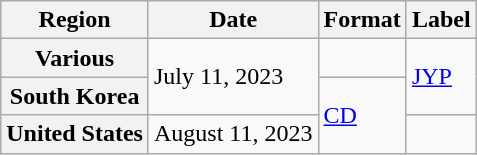<table class="wikitable plainrowheaders">
<tr>
<th scope="col">Region</th>
<th scope="col">Date</th>
<th scope="col">Format</th>
<th scope="col">Label</th>
</tr>
<tr>
<th scope="row">Various </th>
<td rowspan="2">July 11, 2023</td>
<td></td>
<td rowspan="2"><a href='#'>JYP</a></td>
</tr>
<tr>
<th scope="row">South Korea</th>
<td rowspan="2"><a href='#'>CD</a></td>
</tr>
<tr>
<th scope="row">United States</th>
<td>August 11, 2023</td>
<td></td>
</tr>
</table>
